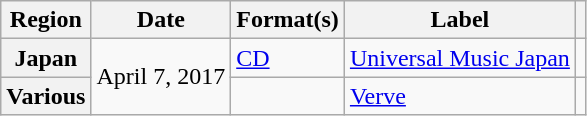<table class="wikitable plainrowheaders">
<tr>
<th scope="col">Region</th>
<th scope="col">Date</th>
<th scope="col">Format(s)</th>
<th scope="col">Label</th>
<th scope="col"></th>
</tr>
<tr>
<th scope="row">Japan</th>
<td rowspan="2">April 7, 2017</td>
<td><a href='#'>CD</a></td>
<td><a href='#'>Universal Music Japan</a></td>
<td style="text-align:center;"></td>
</tr>
<tr>
<th scope="row">Various</th>
<td></td>
<td><a href='#'>Verve</a></td>
<td style="text-align:center;"></td>
</tr>
</table>
